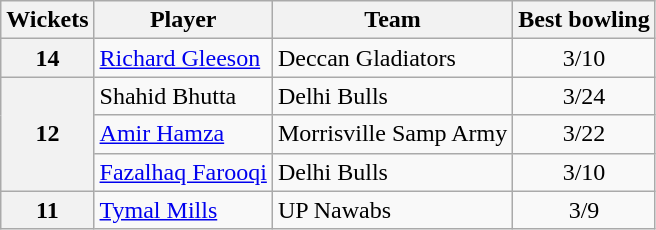<table class="wikitable" style="text-align:center;">
<tr>
<th>Wickets</th>
<th>Player</th>
<th>Team</th>
<th>Best bowling</th>
</tr>
<tr>
<th>14</th>
<td style="text-align: left;"><a href='#'>Richard Gleeson</a></td>
<td style="text-align: left;">Deccan Gladiators</td>
<td>3/10</td>
</tr>
<tr>
<th rowspan=3>12</th>
<td style="text-align: left;">Shahid Bhutta</td>
<td style="text-align: left;">Delhi Bulls</td>
<td>3/24</td>
</tr>
<tr>
<td style="text-align: left;"><a href='#'>Amir Hamza</a></td>
<td style="text-align: left;">Morrisville Samp Army</td>
<td>3/22</td>
</tr>
<tr>
<td style="text-align: left;"><a href='#'>Fazalhaq Farooqi</a></td>
<td style="text-align: left;">Delhi Bulls</td>
<td>3/10</td>
</tr>
<tr>
<th>11</th>
<td style="text-align: left;"><a href='#'>Tymal Mills</a></td>
<td style="text-align: left;">UP Nawabs</td>
<td>3/9</td>
</tr>
</table>
